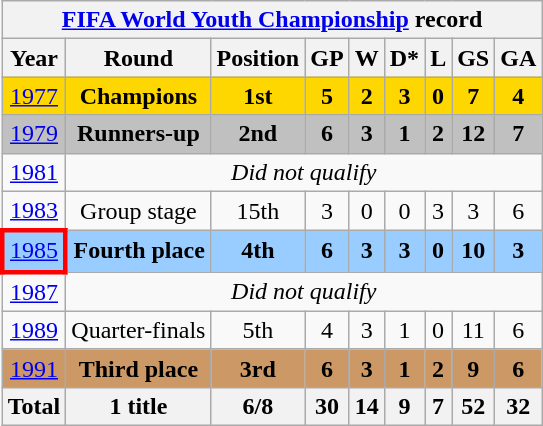<table class="wikitable" style="text-align: center;">
<tr>
<th colspan=9><a href='#'>FIFA World Youth Championship</a> record</th>
</tr>
<tr>
<th>Year</th>
<th>Round</th>
<th>Position</th>
<th>GP</th>
<th>W</th>
<th>D*</th>
<th>L</th>
<th>GS</th>
<th>GA</th>
</tr>
<tr bgcolor="gold">
<td> <a href='#'>1977</a></td>
<td><strong>Champions</strong></td>
<td><strong>1st</strong></td>
<td><strong>5</strong></td>
<td><strong>2</strong></td>
<td><strong>3</strong></td>
<td><strong>0</strong></td>
<td><strong>7</strong></td>
<td><strong>4</strong></td>
</tr>
<tr bgcolor=silver>
<td> <a href='#'>1979</a></td>
<td><strong>Runners-up</strong></td>
<td><strong>2nd</strong></td>
<td><strong>6</strong></td>
<td><strong>3</strong></td>
<td><strong>1</strong></td>
<td><strong>2</strong></td>
<td><strong>12</strong></td>
<td><strong>7</strong></td>
</tr>
<tr>
<td> <a href='#'>1981</a></td>
<td colspan=8><em>Did not qualify</em></td>
</tr>
<tr>
<td> <a href='#'>1983</a></td>
<td>Group stage</td>
<td>15th</td>
<td>3</td>
<td>0</td>
<td>0</td>
<td>3</td>
<td>3</td>
<td>6</td>
</tr>
<tr bgcolor=#9acdff>
<td style="border: 3px solid red"> <a href='#'>1985</a></td>
<td><strong>Fourth place</strong></td>
<td><strong>4th</strong></td>
<td><strong>6</strong></td>
<td><strong>3</strong></td>
<td><strong>3</strong></td>
<td><strong>0</strong></td>
<td><strong>10</strong></td>
<td><strong>3</strong></td>
</tr>
<tr>
<td> <a href='#'>1987</a></td>
<td colspan=8><em>Did not qualify</em></td>
</tr>
<tr>
<td> <a href='#'>1989</a></td>
<td>Quarter-finals</td>
<td>5th</td>
<td>4</td>
<td>3</td>
<td>1</td>
<td>0</td>
<td>11</td>
<td>6</td>
</tr>
<tr bgcolor=cc9966>
<td> <a href='#'>1991</a></td>
<td><strong>Third place</strong></td>
<td><strong>3rd</strong></td>
<td><strong>6</strong></td>
<td><strong>3</strong></td>
<td><strong>1</strong></td>
<td><strong>2</strong></td>
<td><strong>9</strong></td>
<td><strong>6</strong></td>
</tr>
<tr>
<th><strong>Total</strong></th>
<th><strong>1 title</strong></th>
<th><strong>6/8</strong></th>
<th><strong>30</strong></th>
<th><strong>14</strong></th>
<th><strong>9</strong></th>
<th><strong>7</strong></th>
<th><strong>52</strong></th>
<th><strong>32</strong></th>
</tr>
</table>
